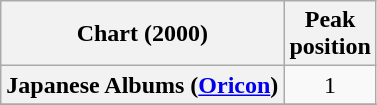<table class="wikitable plainrowheaders">
<tr>
<th>Chart (2000)</th>
<th>Peak<br>position</th>
</tr>
<tr>
<th scope="row">Japanese Albums (<a href='#'>Oricon</a>)</th>
<td style="text-align:center;">1</td>
</tr>
<tr>
</tr>
</table>
